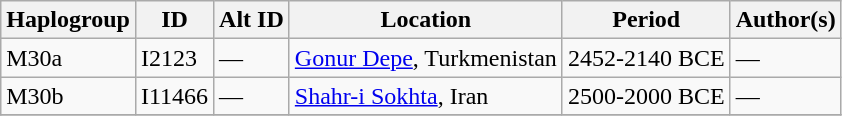<table class="wikitable sortable">
<tr>
<th>Haplogroup</th>
<th>ID</th>
<th>Alt ID</th>
<th>Location</th>
<th>Period</th>
<th>Author(s)</th>
</tr>
<tr>
<td>M30a</td>
<td>I2123</td>
<td>—</td>
<td><a href='#'>Gonur Depe</a>, Turkmenistan</td>
<td>2452-2140 BCE</td>
<td>—</td>
</tr>
<tr>
<td>M30b</td>
<td>I11466</td>
<td>—</td>
<td><a href='#'>Shahr-i Sokhta</a>, Iran</td>
<td>2500-2000 BCE</td>
<td>—</td>
</tr>
<tr>
</tr>
</table>
